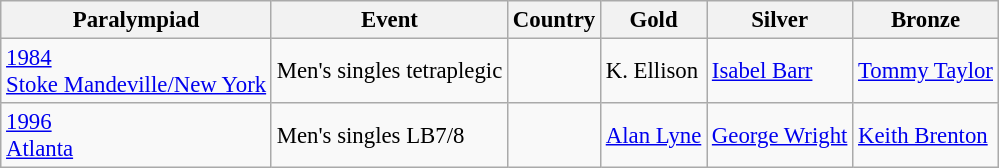<table class="wikitable" style="font-size:95%">
<tr>
<th>Paralympiad</th>
<th>Event</th>
<th>Country</th>
<th>Gold</th>
<th>Silver</th>
<th>Bronze</th>
</tr>
<tr>
<td><a href='#'>1984<br>Stoke Mandeville/New York</a></td>
<td>Men's singles tetraplegic<br></td>
<td></td>
<td>K. Ellison</td>
<td><a href='#'>Isabel Barr</a></td>
<td><a href='#'>Tommy Taylor</a></td>
</tr>
<tr>
<td><a href='#'>1996<br> Atlanta</a></td>
<td>Men's singles LB7/8<br></td>
<td></td>
<td><a href='#'>Alan Lyne</a></td>
<td><a href='#'>George Wright</a></td>
<td><a href='#'>Keith Brenton</a></td>
</tr>
</table>
